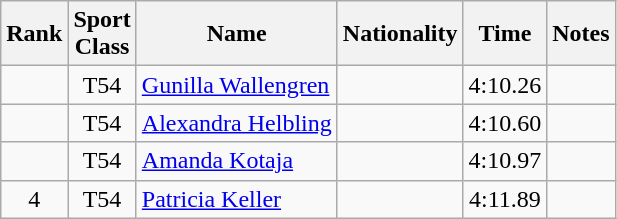<table class="wikitable sortable" style="text-align:center">
<tr>
<th>Rank</th>
<th>Sport<br>Class</th>
<th>Name</th>
<th>Nationality</th>
<th>Time</th>
<th>Notes</th>
</tr>
<tr>
<td></td>
<td>T54</td>
<td align=left><a href='#'>Gunilla Wallengren</a></td>
<td align=left></td>
<td>4:10.26</td>
<td></td>
</tr>
<tr>
<td></td>
<td>T54</td>
<td align=left><a href='#'>Alexandra Helbling</a></td>
<td align=left></td>
<td>4:10.60</td>
<td></td>
</tr>
<tr>
<td></td>
<td>T54</td>
<td align=left><a href='#'>Amanda Kotaja</a></td>
<td align=left></td>
<td>4:10.97</td>
<td></td>
</tr>
<tr>
<td>4</td>
<td>T54</td>
<td align=left><a href='#'>Patricia Keller</a></td>
<td align=left></td>
<td>4:11.89</td>
<td></td>
</tr>
</table>
